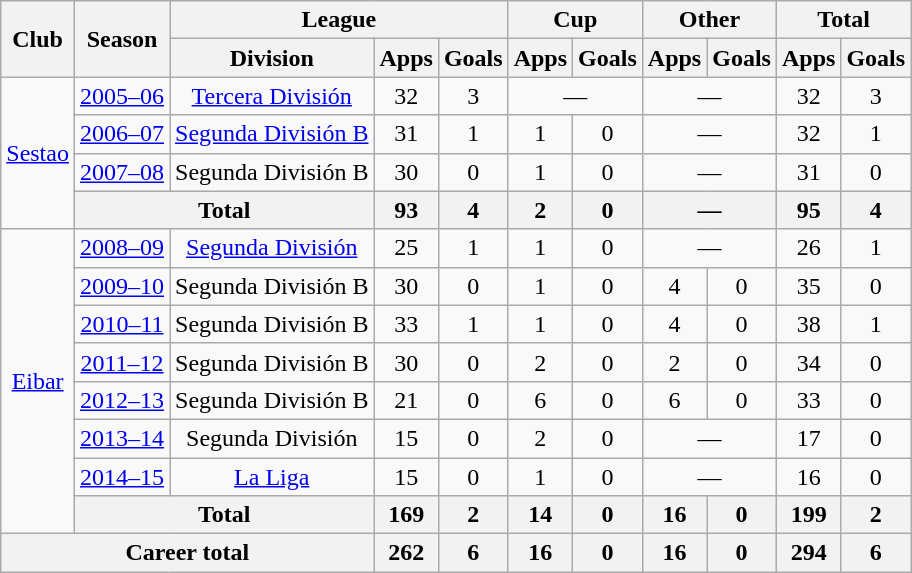<table class="wikitable" style="text-align: center;">
<tr>
<th rowspan="2">Club</th>
<th rowspan="2">Season</th>
<th colspan="3">League</th>
<th colspan="2">Cup</th>
<th colspan="2">Other</th>
<th colspan="2">Total</th>
</tr>
<tr>
<th>Division</th>
<th>Apps</th>
<th>Goals</th>
<th>Apps</th>
<th>Goals</th>
<th>Apps</th>
<th>Goals</th>
<th>Apps</th>
<th>Goals</th>
</tr>
<tr>
<td rowspan="4"><a href='#'>Sestao</a></td>
<td><a href='#'>2005–06</a></td>
<td><a href='#'>Tercera División</a></td>
<td>32</td>
<td>3</td>
<td colspan="2">—</td>
<td colspan="2">—</td>
<td>32</td>
<td>3</td>
</tr>
<tr>
<td><a href='#'>2006–07</a></td>
<td><a href='#'>Segunda División B</a></td>
<td>31</td>
<td>1</td>
<td>1</td>
<td>0</td>
<td colspan="2">—</td>
<td>32</td>
<td>1</td>
</tr>
<tr>
<td><a href='#'>2007–08</a></td>
<td>Segunda División B</td>
<td>30</td>
<td>0</td>
<td>1</td>
<td>0</td>
<td colspan="2">—</td>
<td>31</td>
<td>0</td>
</tr>
<tr>
<th colspan="2">Total</th>
<th>93</th>
<th>4</th>
<th>2</th>
<th>0</th>
<th colspan="2">—</th>
<th>95</th>
<th>4</th>
</tr>
<tr>
<td rowspan="8"><a href='#'>Eibar</a></td>
<td><a href='#'>2008–09</a></td>
<td><a href='#'>Segunda División</a></td>
<td>25</td>
<td>1</td>
<td>1</td>
<td>0</td>
<td colspan="2">—</td>
<td>26</td>
<td>1</td>
</tr>
<tr>
<td><a href='#'>2009–10</a></td>
<td>Segunda División B</td>
<td>30</td>
<td>0</td>
<td>1</td>
<td>0</td>
<td>4</td>
<td>0</td>
<td>35</td>
<td>0</td>
</tr>
<tr>
<td><a href='#'>2010–11</a></td>
<td>Segunda División B</td>
<td>33</td>
<td>1</td>
<td>1</td>
<td>0</td>
<td>4</td>
<td>0</td>
<td>38</td>
<td>1</td>
</tr>
<tr>
<td><a href='#'>2011–12</a></td>
<td>Segunda División B</td>
<td>30</td>
<td>0</td>
<td>2</td>
<td>0</td>
<td>2</td>
<td>0</td>
<td>34</td>
<td>0</td>
</tr>
<tr>
<td><a href='#'>2012–13</a></td>
<td>Segunda División B</td>
<td>21</td>
<td>0</td>
<td>6</td>
<td>0</td>
<td>6</td>
<td>0</td>
<td>33</td>
<td>0</td>
</tr>
<tr>
<td><a href='#'>2013–14</a></td>
<td>Segunda División</td>
<td>15</td>
<td>0</td>
<td>2</td>
<td>0</td>
<td colspan="2">—</td>
<td>17</td>
<td>0</td>
</tr>
<tr>
<td><a href='#'>2014–15</a></td>
<td><a href='#'>La Liga</a></td>
<td>15</td>
<td>0</td>
<td>1</td>
<td>0</td>
<td colspan="2">—</td>
<td>16</td>
<td>0</td>
</tr>
<tr>
<th colspan="2">Total</th>
<th>169</th>
<th>2</th>
<th>14</th>
<th>0</th>
<th>16</th>
<th>0</th>
<th>199</th>
<th>2</th>
</tr>
<tr>
<th colspan="3">Career total</th>
<th>262</th>
<th>6</th>
<th>16</th>
<th>0</th>
<th>16</th>
<th>0</th>
<th>294</th>
<th>6</th>
</tr>
</table>
